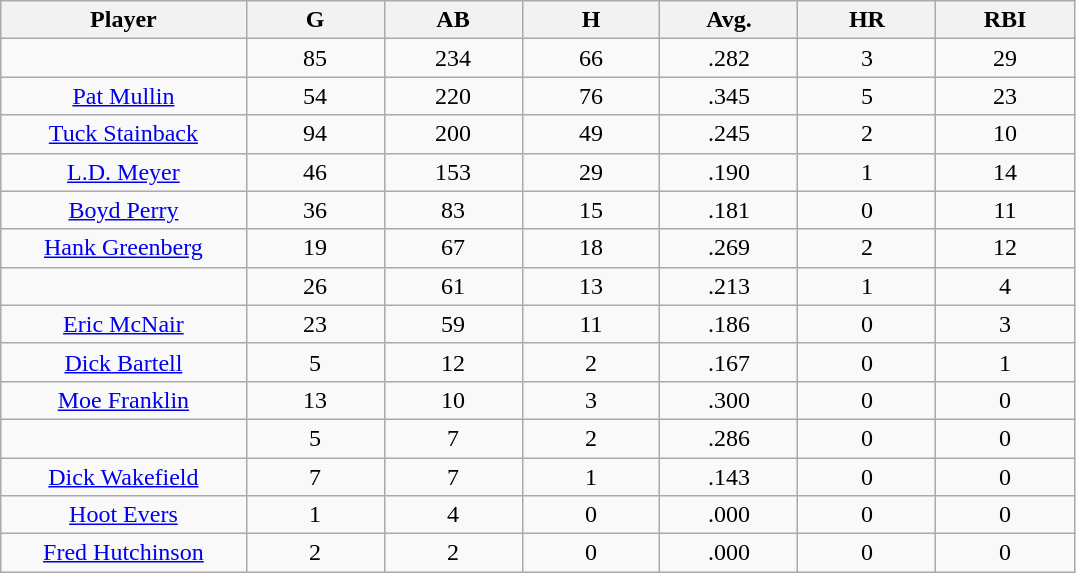<table class="wikitable sortable">
<tr>
<th bgcolor="#DDDDFF" width="16%">Player</th>
<th bgcolor="#DDDDFF" width="9%">G</th>
<th bgcolor="#DDDDFF" width="9%">AB</th>
<th bgcolor="#DDDDFF" width="9%">H</th>
<th bgcolor="#DDDDFF" width="9%">Avg.</th>
<th bgcolor="#DDDDFF" width="9%">HR</th>
<th bgcolor="#DDDDFF" width="9%">RBI</th>
</tr>
<tr align="center">
<td></td>
<td>85</td>
<td>234</td>
<td>66</td>
<td>.282</td>
<td>3</td>
<td>29</td>
</tr>
<tr align="center">
<td><a href='#'>Pat Mullin</a></td>
<td>54</td>
<td>220</td>
<td>76</td>
<td>.345</td>
<td>5</td>
<td>23</td>
</tr>
<tr align="center">
<td><a href='#'>Tuck Stainback</a></td>
<td>94</td>
<td>200</td>
<td>49</td>
<td>.245</td>
<td>2</td>
<td>10</td>
</tr>
<tr align="center">
<td><a href='#'>L.D. Meyer</a></td>
<td>46</td>
<td>153</td>
<td>29</td>
<td>.190</td>
<td>1</td>
<td>14</td>
</tr>
<tr align="center">
<td><a href='#'>Boyd Perry</a></td>
<td>36</td>
<td>83</td>
<td>15</td>
<td>.181</td>
<td>0</td>
<td>11</td>
</tr>
<tr align="center">
<td><a href='#'>Hank Greenberg</a></td>
<td>19</td>
<td>67</td>
<td>18</td>
<td>.269</td>
<td>2</td>
<td>12</td>
</tr>
<tr align="center">
<td></td>
<td>26</td>
<td>61</td>
<td>13</td>
<td>.213</td>
<td>1</td>
<td>4</td>
</tr>
<tr align="center">
<td><a href='#'>Eric McNair</a></td>
<td>23</td>
<td>59</td>
<td>11</td>
<td>.186</td>
<td>0</td>
<td>3</td>
</tr>
<tr align="center">
<td><a href='#'>Dick Bartell</a></td>
<td>5</td>
<td>12</td>
<td>2</td>
<td>.167</td>
<td>0</td>
<td>1</td>
</tr>
<tr align="center">
<td><a href='#'>Moe Franklin</a></td>
<td>13</td>
<td>10</td>
<td>3</td>
<td>.300</td>
<td>0</td>
<td>0</td>
</tr>
<tr align="center">
<td></td>
<td>5</td>
<td>7</td>
<td>2</td>
<td>.286</td>
<td>0</td>
<td>0</td>
</tr>
<tr align="center">
<td><a href='#'>Dick Wakefield</a></td>
<td>7</td>
<td>7</td>
<td>1</td>
<td>.143</td>
<td>0</td>
<td>0</td>
</tr>
<tr align="center">
<td><a href='#'>Hoot Evers</a></td>
<td>1</td>
<td>4</td>
<td>0</td>
<td>.000</td>
<td>0</td>
<td>0</td>
</tr>
<tr align="center">
<td><a href='#'>Fred Hutchinson</a></td>
<td>2</td>
<td>2</td>
<td>0</td>
<td>.000</td>
<td>0</td>
<td>0</td>
</tr>
</table>
